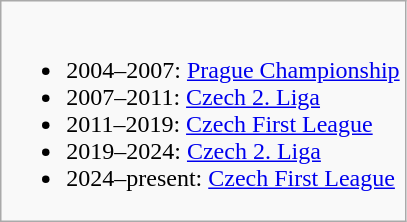<table class="wikitable">
<tr style="vertical-align: top;">
<td><br><ul><li>2004–2007: <a href='#'>Prague Championship</a></li><li>2007–2011: <a href='#'>Czech 2. Liga</a></li><li>2011–2019: <a href='#'>Czech First League</a></li><li>2019–2024: <a href='#'>Czech 2. Liga</a></li><li>2024–present: <a href='#'>Czech First League</a></li></ul></td>
</tr>
</table>
